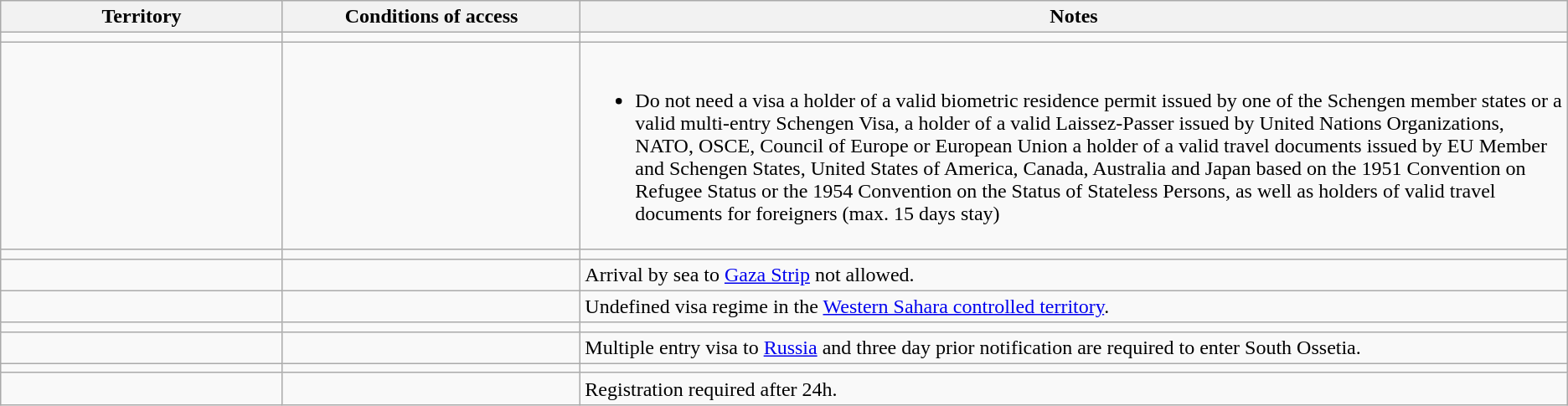<table class="wikitable" style="text-align: left; table-layout: fixed;">
<tr>
<th style="width:18%;">Territory</th>
<th style="width:19%;">Conditions of access</th>
<th>Notes</th>
</tr>
<tr>
<td></td>
<td></td>
<td></td>
</tr>
<tr>
<td></td>
<td></td>
<td><br><ul><li>Do not need a visa a holder of a valid biometric residence permit issued by one of the Schengen member states or a valid multi-entry Schengen Visa, a holder of a valid Laissez-Passer issued by United Nations Organizations, NATO, OSCE, Council of Europe or European Union a holder of a valid travel documents issued by EU Member and Schengen States, United States of America, Canada, Australia and Japan based on the 1951 Convention on Refugee Status or the 1954 Convention on the Status of Stateless Persons, as well as holders of valid travel documents for foreigners (max. 15 days stay)</li></ul></td>
</tr>
<tr>
<td></td>
<td></td>
<td></td>
</tr>
<tr>
<td></td>
<td></td>
<td>Arrival by sea to <a href='#'>Gaza Strip</a> not allowed.</td>
</tr>
<tr>
<td></td>
<td></td>
<td>Undefined visa regime in the <a href='#'>Western Sahara controlled territory</a>.</td>
</tr>
<tr>
<td></td>
<td></td>
<td></td>
</tr>
<tr>
<td></td>
<td></td>
<td>Multiple entry visa to <a href='#'>Russia</a> and three day prior notification are required to enter South Ossetia.</td>
</tr>
<tr>
<td></td>
<td></td>
<td></td>
</tr>
<tr>
<td></td>
<td></td>
<td>Registration required after 24h.</td>
</tr>
</table>
